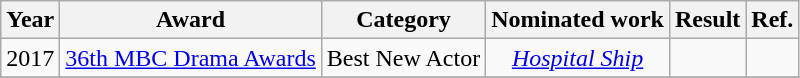<table class="wikitable sortable plainrowheaders" style="text-align:center;">
<tr>
<th>Year</th>
<th>Award</th>
<th>Category</th>
<th>Nominated work</th>
<th>Result</th>
<th>Ref.</th>
</tr>
<tr>
<td>2017</td>
<td><a href='#'>36th MBC Drama Awards</a></td>
<td>Best New Actor</td>
<td><em><a href='#'>Hospital Ship</a></em></td>
<td></td>
<td></td>
</tr>
<tr>
</tr>
</table>
